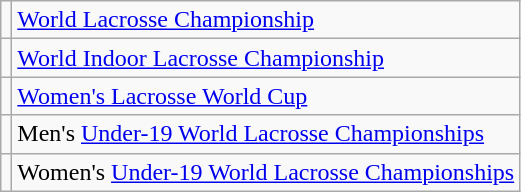<table class="wikitable">
<tr>
<td></td>
<td><a href='#'>World Lacrosse Championship</a></td>
</tr>
<tr>
<td></td>
<td><a href='#'>World Indoor Lacrosse Championship</a></td>
</tr>
<tr>
<td></td>
<td><a href='#'>Women's Lacrosse World Cup</a></td>
</tr>
<tr>
<td></td>
<td>Men's <a href='#'>Under-19 World Lacrosse Championships</a></td>
</tr>
<tr>
<td></td>
<td>Women's <a href='#'>Under-19 World Lacrosse Championships</a></td>
</tr>
</table>
